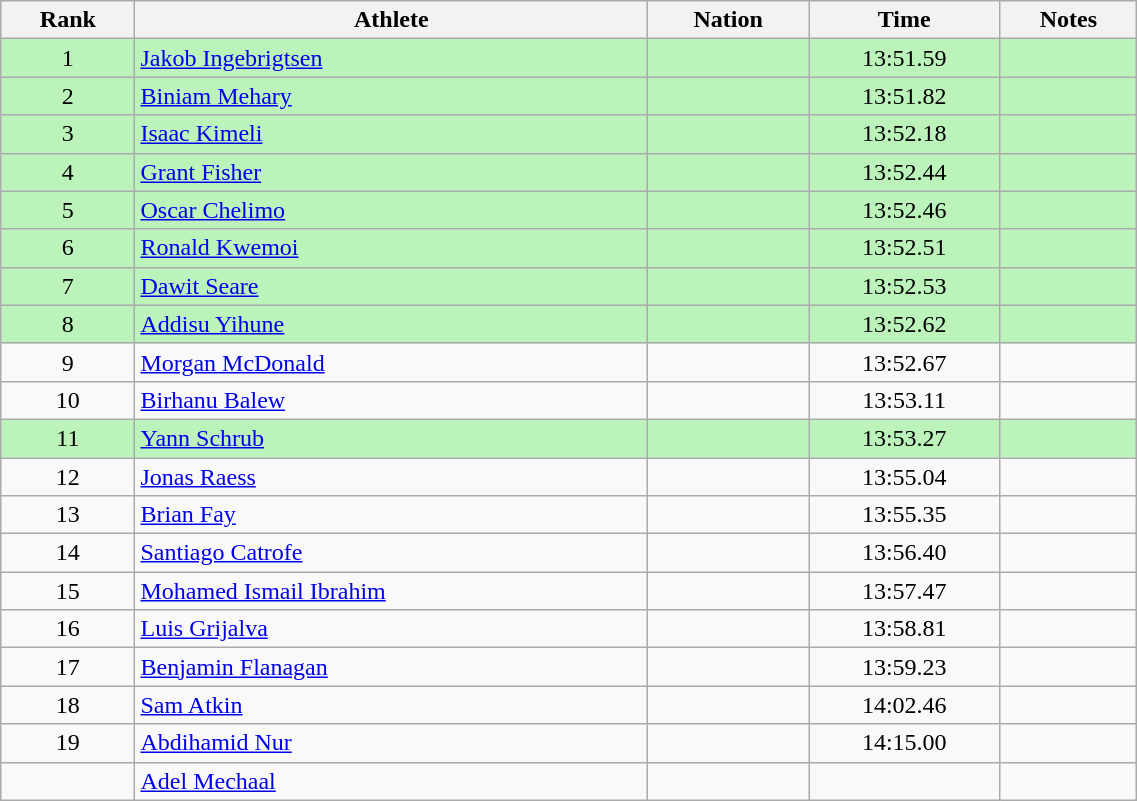<table class="wikitable sortable" style="text-align:center;width: 60%;">
<tr>
<th>Rank</th>
<th>Athlete</th>
<th>Nation</th>
<th>Time</th>
<th>Notes</th>
</tr>
<tr bgcolor=bbf3bb>
<td>1</td>
<td align=left><a href='#'>Jakob Ingebrigtsen</a></td>
<td align=left></td>
<td>13:51.59</td>
<td></td>
</tr>
<tr bgcolor=bbf3bb>
<td>2</td>
<td align=left><a href='#'>Biniam Mehary</a></td>
<td align=left></td>
<td>13:51.82</td>
<td></td>
</tr>
<tr bgcolor=bbf3bb>
<td>3</td>
<td align=left><a href='#'>Isaac Kimeli</a></td>
<td align=left></td>
<td>13:52.18</td>
<td></td>
</tr>
<tr bgcolor=bbf3bb>
<td>4</td>
<td align=left><a href='#'>Grant Fisher</a></td>
<td align=left></td>
<td>13:52.44</td>
<td></td>
</tr>
<tr bgcolor=bbf3bb>
<td>5</td>
<td align=left><a href='#'>Oscar Chelimo</a></td>
<td align=left></td>
<td>13:52.46</td>
<td></td>
</tr>
<tr bgcolor=bbf3bb>
<td>6</td>
<td align=left><a href='#'>Ronald Kwemoi</a></td>
<td align=left></td>
<td>13:52.51</td>
<td></td>
</tr>
<tr bgcolor=bbf3bb>
<td>7</td>
<td align=left><a href='#'>Dawit Seare</a></td>
<td align=left></td>
<td>13:52.53</td>
<td></td>
</tr>
<tr bgcolor=bbf3bb>
<td>8</td>
<td align=left><a href='#'>Addisu Yihune</a></td>
<td align=left></td>
<td>13:52.62</td>
<td></td>
</tr>
<tr>
<td>9</td>
<td align=left><a href='#'>Morgan McDonald</a></td>
<td align=left></td>
<td>13:52.67</td>
<td></td>
</tr>
<tr>
<td>10</td>
<td align=left><a href='#'>Birhanu Balew</a></td>
<td align=left></td>
<td>13:53.11</td>
<td></td>
</tr>
<tr bgcolor=bbf3bb>
<td>11</td>
<td align=left><a href='#'>Yann Schrub</a></td>
<td align=left></td>
<td>13:53.27</td>
<td></td>
</tr>
<tr>
<td>12</td>
<td align=left><a href='#'>Jonas Raess</a></td>
<td align=left></td>
<td>13:55.04</td>
<td></td>
</tr>
<tr>
<td>13</td>
<td align=left><a href='#'>Brian Fay</a></td>
<td align=left></td>
<td>13:55.35</td>
<td></td>
</tr>
<tr>
<td>14</td>
<td align=left><a href='#'>Santiago Catrofe</a></td>
<td align=left></td>
<td>13:56.40</td>
<td></td>
</tr>
<tr>
<td>15</td>
<td align=left><a href='#'>Mohamed Ismail Ibrahim</a></td>
<td align=left></td>
<td>13:57.47</td>
<td></td>
</tr>
<tr>
<td>16</td>
<td align=left><a href='#'>Luis Grijalva</a></td>
<td align=left></td>
<td>13:58.81</td>
<td></td>
</tr>
<tr>
<td>17</td>
<td align=left><a href='#'>Benjamin Flanagan</a></td>
<td align=left></td>
<td>13:59.23</td>
<td></td>
</tr>
<tr>
<td>18</td>
<td align=left><a href='#'>Sam Atkin</a></td>
<td align=left></td>
<td>14:02.46</td>
<td></td>
</tr>
<tr>
<td>19</td>
<td align=left><a href='#'>Abdihamid Nur</a></td>
<td align=left></td>
<td>14:15.00</td>
<td></td>
</tr>
<tr>
<td></td>
<td align=left><a href='#'>Adel Mechaal</a></td>
<td align=left></td>
<td></td>
<td></td>
</tr>
</table>
